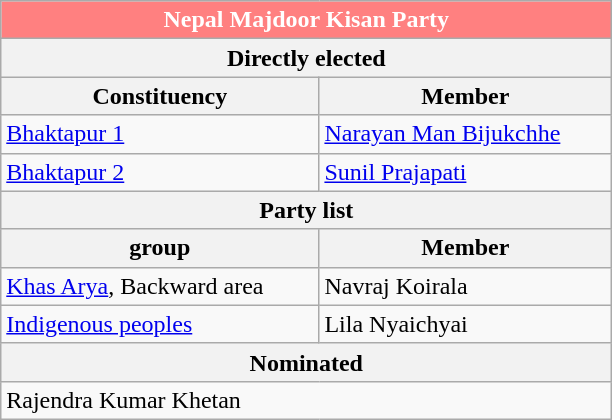<table role="presentation" class="wikitable mw-collapsible mw-collapsed">
<tr>
<th colspan="2" style="width: 300pt; background:#ff8080; color: white;">Nepal Majdoor Kisan Party</th>
</tr>
<tr>
<th colspan="2">Directly elected</th>
</tr>
<tr>
<th>Constituency</th>
<th>Member</th>
</tr>
<tr>
<td><a href='#'>Bhaktapur 1</a></td>
<td><a href='#'>Narayan Man Bijukchhe</a></td>
</tr>
<tr>
<td><a href='#'>Bhaktapur 2</a></td>
<td><a href='#'>Sunil Prajapati</a></td>
</tr>
<tr>
<th colspan="2">Party list</th>
</tr>
<tr>
<th> group</th>
<th>Member</th>
</tr>
<tr>
<td><a href='#'>Khas Arya</a>, Backward area</td>
<td>Navraj Koirala</td>
</tr>
<tr>
<td><a href='#'>Indigenous peoples</a></td>
<td>Lila Nyaichyai</td>
</tr>
<tr>
<th colspan="2">Nominated</th>
</tr>
<tr>
<td colspan="2">Rajendra Kumar Khetan</td>
</tr>
</table>
